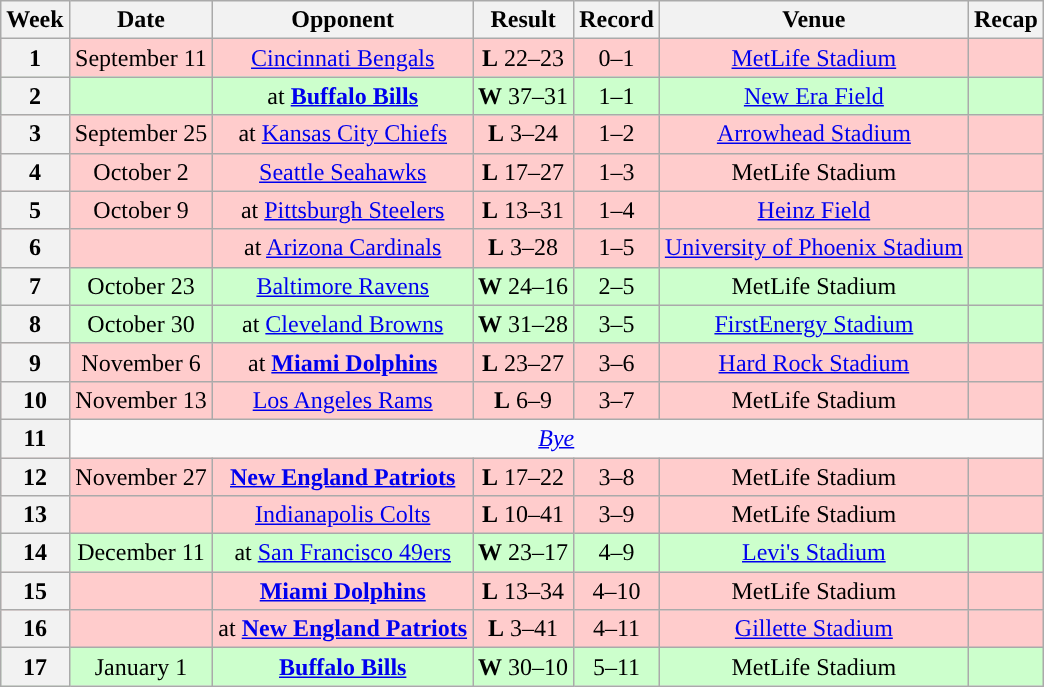<table class="wikitable" style="text-align:center">
<tr>
<th>Week</th>
<th>Date</th>
<th>Opponent</th>
<th>Result</th>
<th>Record</th>
<th>Venue</th>
<th>Recap</th>
</tr>
<tr style="background:#fcc">
<th>1</th>
<td>September 11</td>
<td><a href='#'>Cincinnati Bengals</a></td>
<td><strong>L</strong> 22–23</td>
<td>0–1</td>
<td><a href='#'>MetLife Stadium</a></td>
<td></td>
</tr>
<tr style="background:#cfc">
<th>2</th>
<td></td>
<td>at <strong><a href='#'>Buffalo Bills</a></strong></td>
<td><strong>W</strong> 37–31</td>
<td>1–1</td>
<td><a href='#'>New Era Field</a></td>
<td></td>
</tr>
<tr style="background:#fcc">
<th>3</th>
<td>September 25</td>
<td>at <a href='#'>Kansas City Chiefs</a></td>
<td><strong>L</strong> 3–24</td>
<td>1–2</td>
<td><a href='#'>Arrowhead Stadium</a></td>
<td></td>
</tr>
<tr style="background:#fcc">
<th>4</th>
<td>October 2</td>
<td><a href='#'>Seattle Seahawks</a></td>
<td><strong>L</strong> 17–27</td>
<td>1–3</td>
<td>MetLife Stadium</td>
<td></td>
</tr>
<tr style="background:#fcc">
<th>5</th>
<td>October 9</td>
<td>at <a href='#'>Pittsburgh Steelers</a></td>
<td><strong>L</strong> 13–31</td>
<td>1–4</td>
<td><a href='#'>Heinz Field</a></td>
<td></td>
</tr>
<tr style="background:#fcc">
<th>6</th>
<td></td>
<td>at <a href='#'>Arizona Cardinals</a></td>
<td><strong>L</strong> 3–28</td>
<td>1–5</td>
<td><a href='#'>University of Phoenix Stadium</a></td>
<td></td>
</tr>
<tr style="background:#cfc">
<th>7</th>
<td>October 23</td>
<td><a href='#'>Baltimore Ravens</a></td>
<td><strong>W</strong> 24–16</td>
<td>2–5</td>
<td>MetLife Stadium</td>
<td></td>
</tr>
<tr style="background:#cfc">
<th>8</th>
<td>October 30</td>
<td>at <a href='#'>Cleveland Browns</a></td>
<td><strong>W</strong> 31–28</td>
<td>3–5</td>
<td><a href='#'>FirstEnergy Stadium</a></td>
<td></td>
</tr>
<tr style="background:#fcc">
<th>9</th>
<td>November 6</td>
<td>at <strong><a href='#'>Miami Dolphins</a></strong></td>
<td><strong>L</strong> 23–27</td>
<td>3–6</td>
<td><a href='#'>Hard Rock Stadium</a></td>
<td></td>
</tr>
<tr style="background:#fcc">
<th>10</th>
<td>November 13</td>
<td><a href='#'>Los Angeles Rams</a></td>
<td><strong>L</strong> 6–9</td>
<td>3–7</td>
<td>MetLife Stadium</td>
<td></td>
</tr>
<tr>
<th>11</th>
<td colspan=6><em><a href='#'>Bye</a></em></td>
</tr>
<tr style="background:#fcc">
<th>12</th>
<td>November 27</td>
<td><strong><a href='#'>New England Patriots</a></strong></td>
<td><strong>L</strong> 17–22</td>
<td>3–8</td>
<td>MetLife Stadium</td>
<td></td>
</tr>
<tr style="background:#fcc">
<th>13</th>
<td></td>
<td><a href='#'>Indianapolis Colts</a></td>
<td><strong>L</strong> 10–41</td>
<td>3–9</td>
<td>MetLife Stadium</td>
<td></td>
</tr>
<tr style="background:#cfc">
<th>14</th>
<td>December 11</td>
<td>at <a href='#'>San Francisco 49ers</a></td>
<td><strong>W</strong> 23–17 </td>
<td>4–9</td>
<td><a href='#'>Levi's Stadium</a></td>
<td></td>
</tr>
<tr style="background:#fcc">
<th>15</th>
<td></td>
<td><strong><a href='#'>Miami Dolphins</a></strong></td>
<td><strong>L</strong> 13–34</td>
<td>4–10</td>
<td>MetLife Stadium</td>
<td></td>
</tr>
<tr style="background:#fcc">
<th>16</th>
<td></td>
<td>at <strong><a href='#'>New England Patriots</a></strong></td>
<td><strong>L</strong> 3–41</td>
<td>4–11</td>
<td><a href='#'>Gillette Stadium</a></td>
<td></td>
</tr>
<tr style="background:#cfc">
<th>17</th>
<td>January 1</td>
<td><strong><a href='#'>Buffalo Bills</a></strong></td>
<td><strong>W</strong> 30–10</td>
<td>5–11</td>
<td>MetLife Stadium</td>
<td></td>
</tr>
</table>
